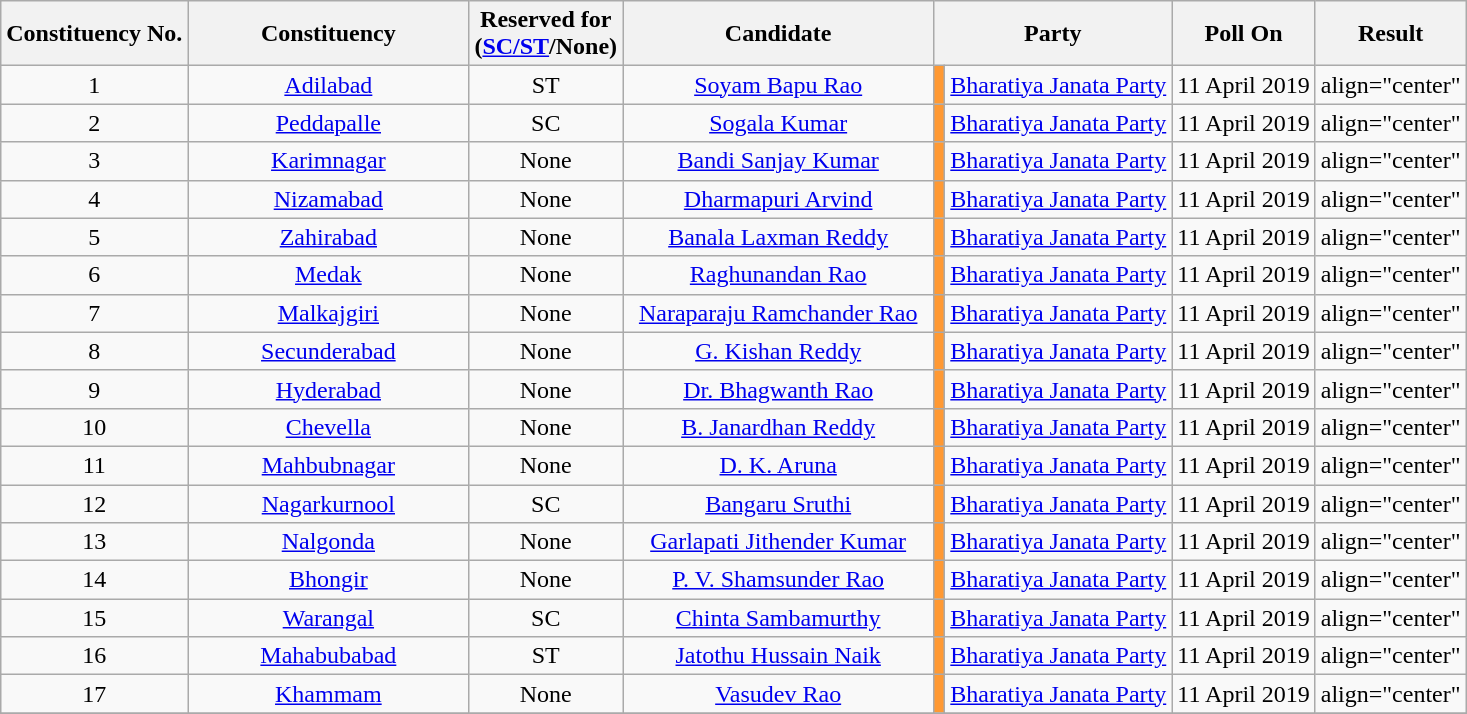<table class="wikitable sortable" style="text-align:center;">
<tr>
<th>Constituency No.</th>
<th style="width:180px;">Constituency</th>
<th>Reserved for<br>(<a href='#'>SC/ST</a>/None)</th>
<th style="width:200px;">Candidate</th>
<th colspan="2">Party</th>
<th>Poll On</th>
<th>Result</th>
</tr>
<tr>
<td align="center">1</td>
<td><a href='#'>Adilabad</a></td>
<td align="center">ST</td>
<td><a href='#'>Soyam Bapu Rao</a></td>
<td bgcolor=#FF9933></td>
<td><a href='#'>Bharatiya Janata Party</a></td>
<td align="center">11 April 2019</td>
<td>align="center" </td>
</tr>
<tr>
<td align="center">2</td>
<td><a href='#'>Peddapalle</a></td>
<td align="center">SC</td>
<td><a href='#'>Sogala Kumar</a></td>
<td bgcolor=#FF9933></td>
<td><a href='#'>Bharatiya Janata Party</a></td>
<td align="center">11 April 2019</td>
<td>align="center" </td>
</tr>
<tr>
<td align="center">3</td>
<td><a href='#'>Karimnagar</a></td>
<td align="center">None</td>
<td><a href='#'>Bandi Sanjay Kumar</a></td>
<td bgcolor=#FF9933></td>
<td><a href='#'>Bharatiya Janata Party</a></td>
<td align="center">11 April 2019</td>
<td>align="center" </td>
</tr>
<tr>
<td align="center">4</td>
<td><a href='#'>Nizamabad</a></td>
<td align="center">None</td>
<td><a href='#'>Dharmapuri Arvind</a></td>
<td bgcolor=#FF9933></td>
<td><a href='#'>Bharatiya Janata Party</a></td>
<td align="center">11 April 2019</td>
<td>align="center" </td>
</tr>
<tr>
<td align="center">5</td>
<td><a href='#'>Zahirabad</a></td>
<td align="center">None</td>
<td><a href='#'>Banala Laxman Reddy</a></td>
<td bgcolor=#FF9933></td>
<td><a href='#'>Bharatiya Janata Party</a></td>
<td align="center">11 April 2019</td>
<td>align="center" </td>
</tr>
<tr>
<td align="center">6</td>
<td><a href='#'>Medak</a></td>
<td align="center">None</td>
<td><a href='#'>Raghunandan Rao</a></td>
<td bgcolor=#FF9933></td>
<td><a href='#'>Bharatiya Janata Party</a></td>
<td align="center">11 April 2019</td>
<td>align="center" </td>
</tr>
<tr>
<td align="center">7</td>
<td><a href='#'>Malkajgiri</a></td>
<td align="center">None</td>
<td><a href='#'>Naraparaju Ramchander Rao</a></td>
<td bgcolor=#FF9933></td>
<td><a href='#'>Bharatiya Janata Party</a></td>
<td align="center">11 April 2019</td>
<td>align="center" </td>
</tr>
<tr>
<td align="center">8</td>
<td><a href='#'>Secunderabad</a></td>
<td align="center">None</td>
<td><a href='#'>G. Kishan Reddy</a></td>
<td bgcolor=#FF9933></td>
<td><a href='#'>Bharatiya Janata Party</a></td>
<td align="center">11 April 2019</td>
<td>align="center" </td>
</tr>
<tr>
<td align="center">9</td>
<td><a href='#'>Hyderabad</a></td>
<td align="center">None</td>
<td><a href='#'>Dr. Bhagwanth Rao</a></td>
<td bgcolor="#FF9933"></td>
<td><a href='#'>Bharatiya Janata Party</a></td>
<td align="center">11 April 2019</td>
<td>align="center" </td>
</tr>
<tr>
<td align="center">10</td>
<td><a href='#'>Chevella</a></td>
<td align="center">None</td>
<td><a href='#'>B. Janardhan Reddy</a></td>
<td bgcolor=#FF9933></td>
<td><a href='#'>Bharatiya Janata Party</a></td>
<td align="center">11 April 2019</td>
<td>align="center" </td>
</tr>
<tr>
<td align="center">11</td>
<td><a href='#'>Mahbubnagar</a></td>
<td align="center">None</td>
<td><a href='#'>D. K. Aruna</a></td>
<td bgcolor=#FF9933></td>
<td><a href='#'>Bharatiya Janata Party</a></td>
<td align="center">11 April 2019</td>
<td>align="center" </td>
</tr>
<tr>
<td align="center">12</td>
<td><a href='#'>Nagarkurnool</a></td>
<td align="center">SC</td>
<td><a href='#'>Bangaru Sruthi</a></td>
<td bgcolor=#FF9933></td>
<td><a href='#'>Bharatiya Janata Party</a></td>
<td align="center">11 April 2019</td>
<td>align="center" </td>
</tr>
<tr>
<td align="center">13</td>
<td><a href='#'>Nalgonda</a></td>
<td align="center">None</td>
<td><a href='#'>Garlapati Jithender Kumar</a></td>
<td bgcolor=#FF9933></td>
<td><a href='#'>Bharatiya Janata Party</a></td>
<td align="center">11 April 2019</td>
<td>align="center" </td>
</tr>
<tr>
<td align="center">14</td>
<td><a href='#'>Bhongir</a></td>
<td align="center">None</td>
<td><a href='#'>P. V. Shamsunder Rao</a></td>
<td bgcolor=#FF9933></td>
<td><a href='#'>Bharatiya Janata Party</a></td>
<td align="center">11 April 2019</td>
<td>align="center" </td>
</tr>
<tr>
<td align="center">15</td>
<td><a href='#'>Warangal</a></td>
<td align="center">SC</td>
<td><a href='#'>Chinta Sambamurthy</a></td>
<td bgcolor=#FF9933></td>
<td><a href='#'>Bharatiya Janata Party</a></td>
<td align="center">11 April 2019</td>
<td>align="center" </td>
</tr>
<tr>
<td align="center">16</td>
<td><a href='#'>Mahabubabad</a></td>
<td align="center">ST</td>
<td><a href='#'>Jatothu Hussain Naik</a></td>
<td bgcolor=#FF9933></td>
<td><a href='#'>Bharatiya Janata Party</a></td>
<td align="center">11 April 2019</td>
<td>align="center" </td>
</tr>
<tr>
<td align="center">17</td>
<td><a href='#'>Khammam</a></td>
<td align="center">None</td>
<td><a href='#'>Vasudev Rao</a></td>
<td bgcolor=#FF9933></td>
<td><a href='#'>Bharatiya Janata Party</a></td>
<td align="center">11 April 2019</td>
<td>align="center" </td>
</tr>
<tr>
</tr>
</table>
